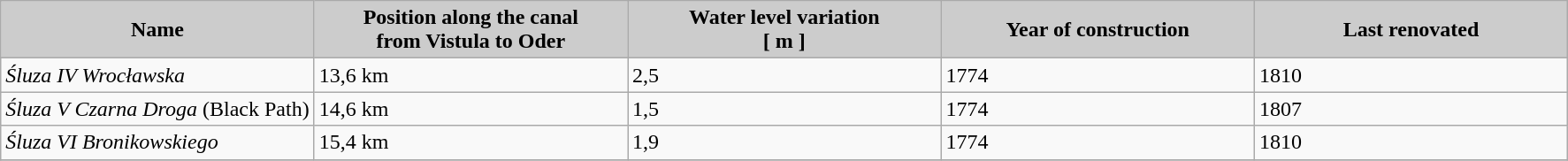<table class="wikitable sortable" width="">
<tr align="center" bgcolor="#CCCCCC">
<td width=20%><strong>Name</strong></td>
<td width=20%><strong>Position along the canal<br>from Vistula to Oder</strong></td>
<td width=20%><strong>Water level variation<br>[ m ]</strong></td>
<td width=20%><strong>Year of construction</strong></td>
<td width=20%><strong>Last renovated</strong></td>
</tr>
<tr ---->
<td><em>Śluza IV Wrocławska</em></td>
<td>13,6 km</td>
<td>2,5</td>
<td>1774</td>
<td>1810</td>
</tr>
<tr ----bgcolor="#EFEFEF">
<td><em>Śluza V Czarna Droga</em> (Black Path)</td>
<td>14,6 km</td>
<td>1,5</td>
<td>1774</td>
<td>1807</td>
</tr>
<tr ---->
<td><em>Śluza VI Bronikowskiego</em></td>
<td>15,4 km</td>
<td>1,9</td>
<td>1774</td>
<td>1810</td>
</tr>
<tr ----bgcolor="#EFEFEF">
</tr>
</table>
